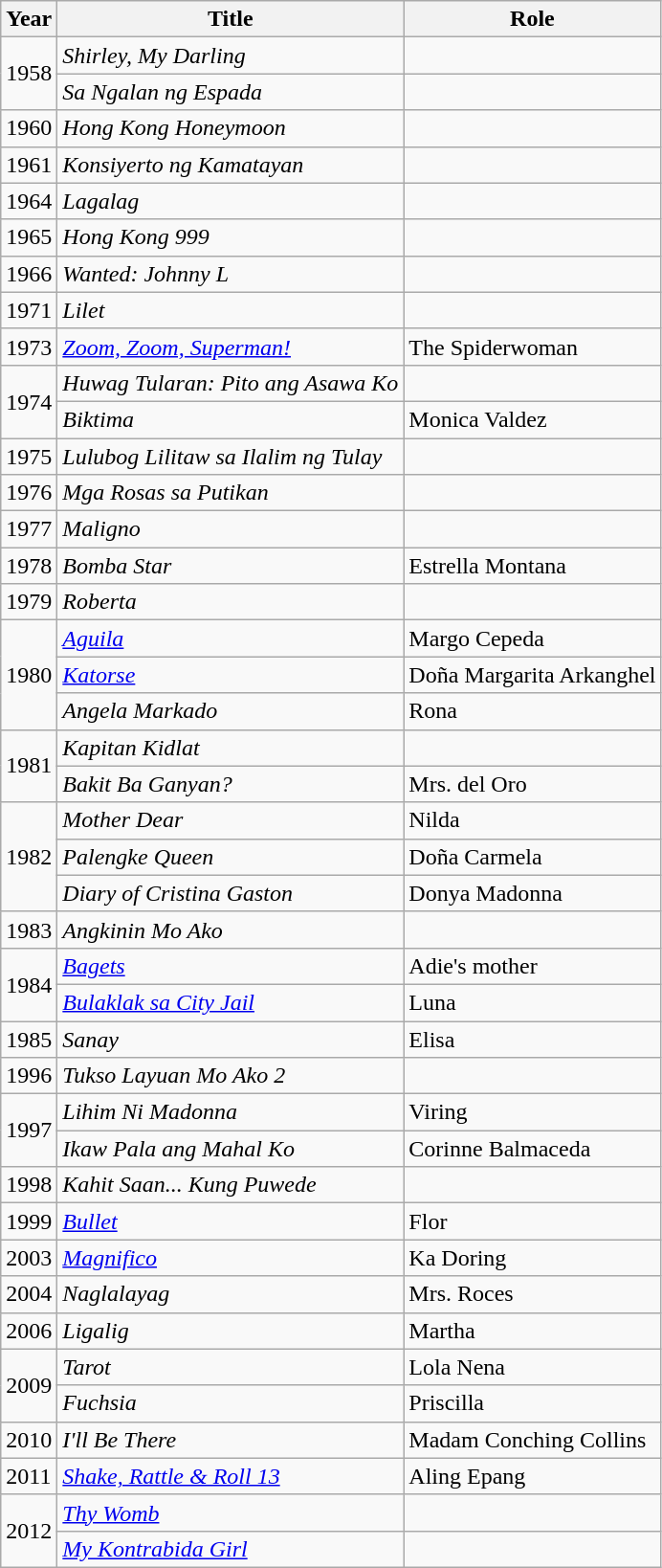<table class="wikitable sortable">
<tr>
<th>Year</th>
<th>Title</th>
<th>Role</th>
</tr>
<tr>
<td rowspan="2">1958</td>
<td><em>Shirley, My Darling</em></td>
<td></td>
</tr>
<tr>
<td><em>Sa Ngalan ng Espada</em></td>
<td></td>
</tr>
<tr>
<td>1960</td>
<td><em>Hong Kong Honeymoon</em></td>
<td></td>
</tr>
<tr>
<td>1961</td>
<td><em>Konsiyerto ng Kamatayan</em></td>
<td></td>
</tr>
<tr>
<td>1964</td>
<td><em>Lagalag</em></td>
<td></td>
</tr>
<tr>
<td>1965</td>
<td><em>Hong Kong 999</em></td>
<td></td>
</tr>
<tr>
<td>1966</td>
<td><em>Wanted: Johnny L</em></td>
<td></td>
</tr>
<tr>
<td>1971</td>
<td><em>Lilet</em></td>
<td></td>
</tr>
<tr>
<td>1973</td>
<td><em><a href='#'>Zoom, Zoom, Superman!</a></em></td>
<td>The Spiderwoman</td>
</tr>
<tr>
<td rowspan="2">1974</td>
<td><em>Huwag Tularan: Pito ang Asawa Ko</em></td>
<td></td>
</tr>
<tr>
<td><em>Biktima</em></td>
<td>Monica Valdez</td>
</tr>
<tr>
<td>1975</td>
<td><em>Lulubog Lilitaw sa Ilalim ng Tulay</em></td>
<td></td>
</tr>
<tr>
<td>1976</td>
<td><em>Mga Rosas sa Putikan</em></td>
<td></td>
</tr>
<tr>
<td>1977</td>
<td><em>Maligno</em></td>
<td></td>
</tr>
<tr>
<td>1978</td>
<td><em>Bomba Star</em></td>
<td>Estrella Montana</td>
</tr>
<tr>
<td>1979</td>
<td><em>Roberta</em></td>
<td></td>
</tr>
<tr>
<td rowspan="3">1980</td>
<td><em><a href='#'>Aguila</a></em></td>
<td>Margo Cepeda</td>
</tr>
<tr>
<td><em><a href='#'>Katorse</a></em></td>
<td>Doña Margarita Arkanghel</td>
</tr>
<tr>
<td><em>Angela Markado</em></td>
<td>Rona</td>
</tr>
<tr>
<td rowspan="2">1981</td>
<td><em>Kapitan Kidlat</em></td>
<td></td>
</tr>
<tr>
<td><em>Bakit Ba Ganyan?</em></td>
<td>Mrs. del Oro</td>
</tr>
<tr>
<td rowspan="3">1982</td>
<td><em>Mother Dear</em></td>
<td>Nilda</td>
</tr>
<tr>
<td><em>Palengke Queen</em></td>
<td>Doña Carmela</td>
</tr>
<tr>
<td><em>Diary of Cristina Gaston</em></td>
<td>Donya Madonna</td>
</tr>
<tr>
<td>1983</td>
<td><em>Angkinin Mo Ako</em></td>
<td></td>
</tr>
<tr>
<td rowspan="2">1984</td>
<td><em><a href='#'>Bagets</a></em></td>
<td>Adie's mother</td>
</tr>
<tr>
<td><em><a href='#'>Bulaklak sa City Jail</a></em></td>
<td>Luna</td>
</tr>
<tr>
<td>1985</td>
<td><em>Sanay</em></td>
<td>Elisa</td>
</tr>
<tr>
<td>1996</td>
<td><em>Tukso Layuan Mo Ako 2</em></td>
<td></td>
</tr>
<tr>
<td rowspan="2">1997</td>
<td><em>Lihim Ni Madonna</em></td>
<td>Viring</td>
</tr>
<tr>
<td><em>Ikaw Pala ang Mahal Ko</em></td>
<td>Corinne Balmaceda</td>
</tr>
<tr>
<td>1998</td>
<td><em>Kahit Saan... Kung Puwede</em></td>
<td></td>
</tr>
<tr>
<td>1999</td>
<td><em><a href='#'>Bullet</a></em></td>
<td>Flor</td>
</tr>
<tr>
<td>2003</td>
<td><em><a href='#'>Magnifico</a></em></td>
<td>Ka Doring</td>
</tr>
<tr>
<td>2004</td>
<td><em>Naglalayag</em></td>
<td>Mrs. Roces</td>
</tr>
<tr>
<td>2006</td>
<td><em>Ligalig</em></td>
<td>Martha</td>
</tr>
<tr>
<td rowspan="2">2009</td>
<td><em>Tarot</em></td>
<td>Lola Nena</td>
</tr>
<tr>
<td><em>Fuchsia</em></td>
<td>Priscilla</td>
</tr>
<tr>
<td>2010</td>
<td><em>I'll Be There</em></td>
<td>Madam Conching Collins</td>
</tr>
<tr>
<td>2011</td>
<td><em><a href='#'>Shake, Rattle & Roll 13</a></em></td>
<td>Aling Epang</td>
</tr>
<tr>
<td rowspan="2">2012</td>
<td><em><a href='#'>Thy Womb</a></em></td>
<td></td>
</tr>
<tr>
<td><em><a href='#'>My Kontrabida Girl</a></em></td>
<td></td>
</tr>
</table>
